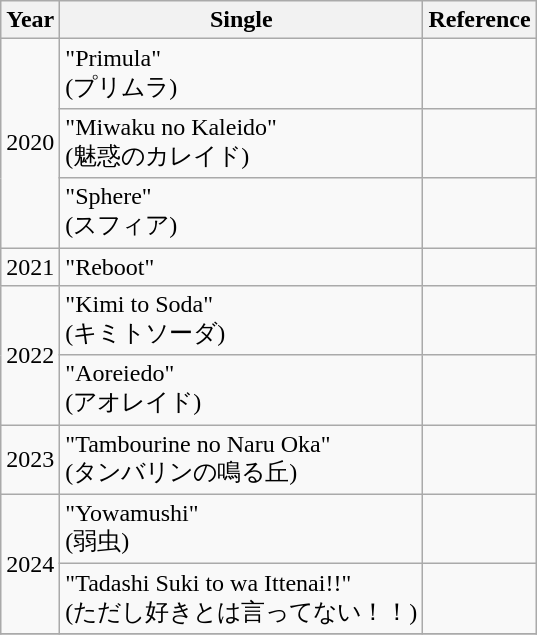<table class="wikitable plainrowheaders" style="text-align:center;">
<tr>
<th scope="col">Year</th>
<th scope="col">Single</th>
<th scope="col">Reference</th>
</tr>
<tr>
<td rowspan="3">2020</td>
<td style="text-align:left;">"Primula"<br> (プリムラ)</td>
<td></td>
</tr>
<tr>
<td style="text-align:left;">"Miwaku no Kaleido"<br> (魅惑のカレイド)</td>
<td></td>
</tr>
<tr>
<td style="text-align:left;">"Sphere"<br> (スフィア)</td>
<td></td>
</tr>
<tr>
<td rowspan="1">2021</td>
<td style="text-align:left;">"Reboot"<br></td>
<td></td>
</tr>
<tr>
<td rowspan="2">2022</td>
<td style="text-align:left;">"Kimi to Soda"<br> (キミトソーダ)</td>
<td></td>
</tr>
<tr>
<td style="text-align:left;">"Aoreiedo"<br> (アオレイド)</td>
<td></td>
</tr>
<tr>
<td rowspan="1">2023</td>
<td style="text-align:left;">"Tambourine no Naru Oka"<br> (タンバリンの鳴る丘)</td>
<td></td>
</tr>
<tr>
<td rowspan="2">2024</td>
<td style="text-align:left;">"Yowamushi"<br> (弱虫)</td>
<td></td>
</tr>
<tr>
<td style="text-align:left;">"Tadashi Suki to wa Ittenai!!"<br> (ただし好きとは言ってない！！)</td>
<td></td>
</tr>
<tr>
</tr>
</table>
